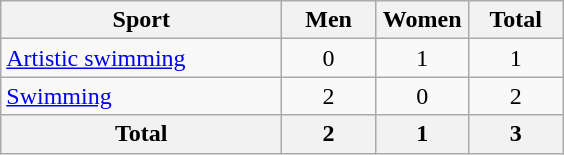<table class="wikitable sortable" style="text-align:center;">
<tr>
<th width=180>Sport</th>
<th width=55>Men</th>
<th width=55>Women</th>
<th width=55>Total</th>
</tr>
<tr>
<td align=left><a href='#'>Artistic swimming</a></td>
<td>0</td>
<td>1</td>
<td>1</td>
</tr>
<tr>
<td align=left><a href='#'>Swimming</a></td>
<td>2</td>
<td>0</td>
<td>2</td>
</tr>
<tr>
<th>Total</th>
<th>2</th>
<th>1</th>
<th>3</th>
</tr>
</table>
